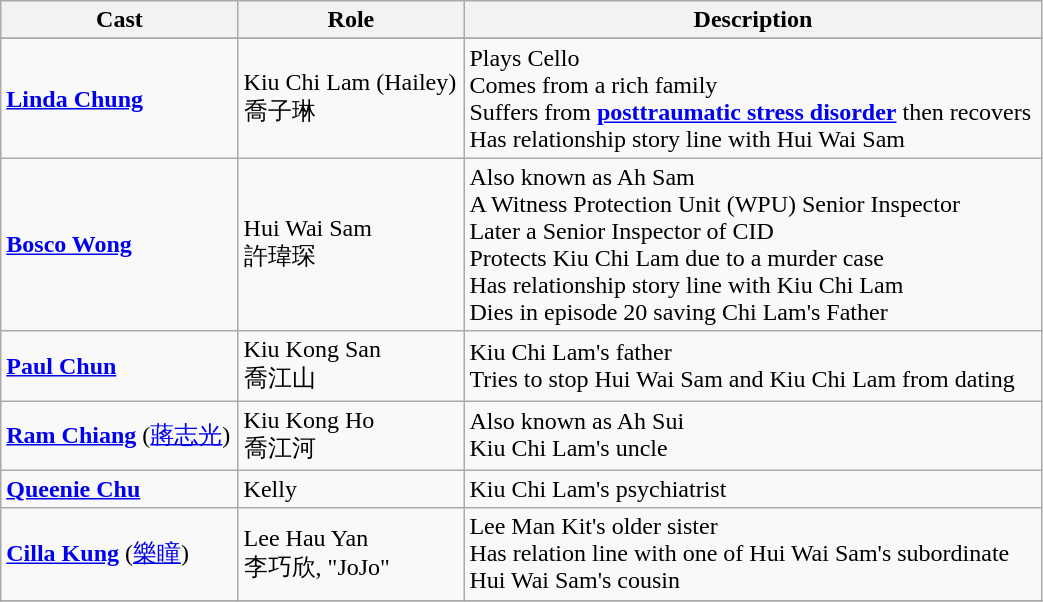<table class="wikitable" width="55%">
<tr>
<th>Cast</th>
<th>Role</th>
<th>Description</th>
</tr>
<tr>
</tr>
<tr>
<td><strong><a href='#'>Linda Chung</a></strong></td>
<td>Kiu Chi Lam (Hailey)<br>喬子琳</td>
<td>Plays Cello<br>Comes from a rich family<br>Suffers from <strong><a href='#'>posttraumatic stress disorder</a></strong> then recovers<br>Has relationship story line with Hui Wai Sam</td>
</tr>
<tr>
<td><strong><a href='#'>Bosco Wong</a></strong></td>
<td>Hui Wai Sam<br>許瑋琛</td>
<td>Also known as Ah Sam <br>A Witness Protection Unit (WPU) Senior Inspector<br>Later a Senior Inspector of CID  <br>Protects Kiu Chi Lam due to a murder case<br>Has relationship story line with Kiu Chi Lam<br>Dies in episode 20 saving Chi Lam's Father</td>
</tr>
<tr>
<td><strong><a href='#'>Paul Chun</a></strong></td>
<td>Kiu Kong San<br>喬江山</td>
<td>Kiu Chi Lam's father<br>Tries to stop Hui Wai Sam and Kiu Chi Lam from dating<br></td>
</tr>
<tr>
<td><strong><a href='#'>Ram Chiang</a></strong> (<a href='#'>蔣志光</a>)</td>
<td>Kiu Kong Ho<br>喬江河</td>
<td>Also known as Ah Sui<br>Kiu Chi Lam's uncle</td>
</tr>
<tr>
<td><strong><a href='#'>Queenie Chu</a></strong></td>
<td>Kelly</td>
<td>Kiu Chi Lam's psychiatrist</td>
</tr>
<tr>
<td><strong><a href='#'>Cilla Kung</a></strong> (<a href='#'>樂瞳</a>)</td>
<td>Lee Hau Yan<br>李巧欣, "JoJo"</td>
<td>Lee Man Kit's older sister<br>Has relation line with one of Hui Wai Sam's subordinate<br>Hui Wai Sam's cousin</td>
</tr>
<tr>
</tr>
</table>
